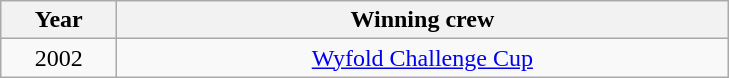<table class="wikitable" style="text-align:center">
<tr>
<th width=70>Year</th>
<th width=400>Winning crew</th>
</tr>
<tr>
<td>2002</td>
<td><a href='#'>Wyfold Challenge Cup</a></td>
</tr>
</table>
